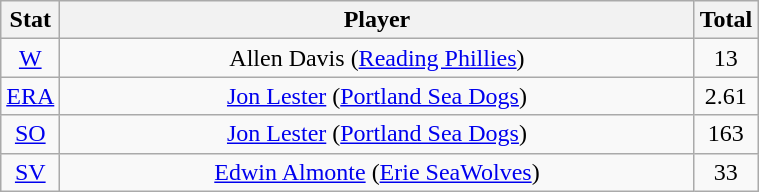<table class="wikitable" width="40%" style="text-align:center;">
<tr>
<th width="5%">Stat</th>
<th width="150%">Player</th>
<th width="5%">Total</th>
</tr>
<tr>
<td><a href='#'>W</a></td>
<td>Allen Davis (<a href='#'>Reading Phillies</a>)</td>
<td>13</td>
</tr>
<tr>
<td><a href='#'>ERA</a></td>
<td><a href='#'>Jon Lester</a> (<a href='#'>Portland Sea Dogs</a>)</td>
<td>2.61</td>
</tr>
<tr>
<td><a href='#'>SO</a></td>
<td><a href='#'>Jon Lester</a> (<a href='#'>Portland Sea Dogs</a>)</td>
<td>163</td>
</tr>
<tr>
<td><a href='#'>SV</a></td>
<td><a href='#'>Edwin Almonte</a> (<a href='#'>Erie SeaWolves</a>)</td>
<td>33</td>
</tr>
</table>
